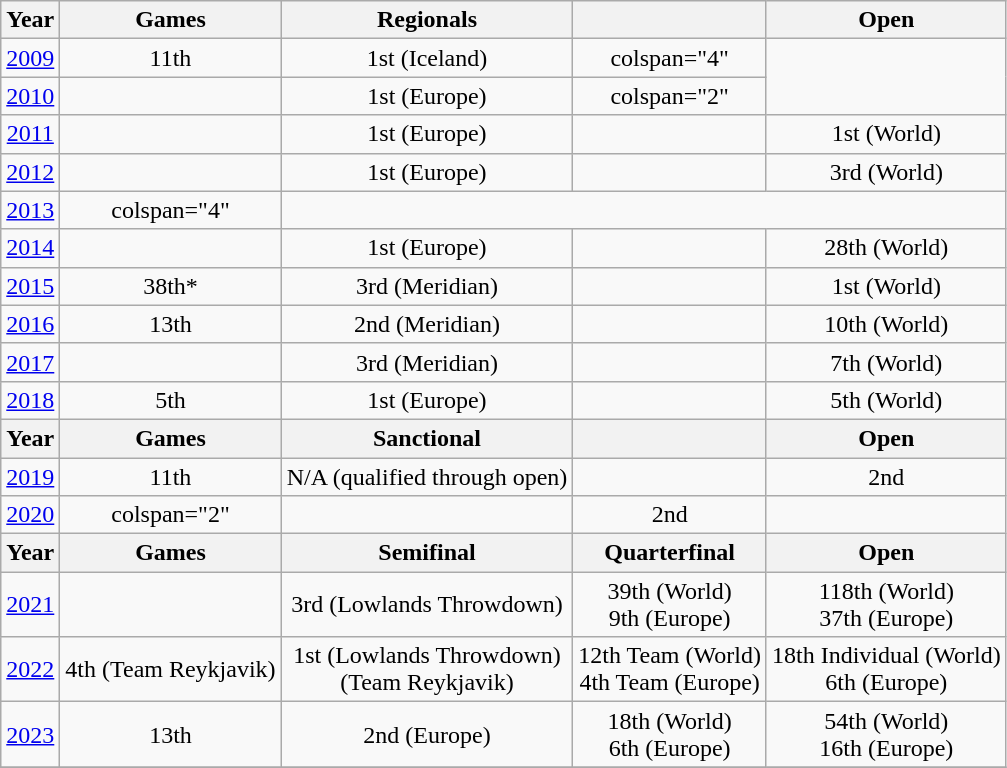<table class="wikitable" style="text-align:center">
<tr>
<th>Year</th>
<th>Games</th>
<th>Regionals</th>
<th></th>
<th>Open</th>
</tr>
<tr>
<td><a href='#'>2009</a></td>
<td>11th</td>
<td>1st (Iceland)</td>
<td>colspan="4"</td>
</tr>
<tr>
<td><a href='#'>2010</a></td>
<td></td>
<td>1st (Europe)</td>
<td>colspan="2" </td>
</tr>
<tr>
<td><a href='#'>2011</a></td>
<td></td>
<td>1st (Europe)</td>
<td></td>
<td>1st (World)</td>
</tr>
<tr>
<td><a href='#'>2012</a></td>
<td></td>
<td>1st (Europe)</td>
<td></td>
<td>3rd (World)</td>
</tr>
<tr>
<td><a href='#'>2013</a></td>
<td>colspan="4" </td>
</tr>
<tr>
<td><a href='#'>2014</a></td>
<td></td>
<td>1st (Europe)</td>
<td></td>
<td>28th (World)</td>
</tr>
<tr>
<td><a href='#'>2015</a></td>
<td>38th*</td>
<td>3rd (Meridian)</td>
<td></td>
<td>1st (World)</td>
</tr>
<tr>
<td><a href='#'>2016</a></td>
<td>13th</td>
<td>2nd (Meridian)</td>
<td></td>
<td>10th (World)</td>
</tr>
<tr>
<td><a href='#'>2017</a></td>
<td></td>
<td>3rd (Meridian)</td>
<td></td>
<td>7th (World)</td>
</tr>
<tr>
<td><a href='#'>2018</a></td>
<td>5th</td>
<td>1st (Europe)</td>
<td></td>
<td>5th (World)</td>
</tr>
<tr>
<th>Year</th>
<th>Games</th>
<th>Sanctional</th>
<th></th>
<th>Open</th>
</tr>
<tr>
<td><a href='#'>2019</a></td>
<td>11th</td>
<td>N/A (qualified through open)</td>
<td></td>
<td>2nd</td>
</tr>
<tr>
<td><a href='#'>2020</a></td>
<td>colspan="2" </td>
<td></td>
<td>2nd</td>
</tr>
<tr>
<th>Year</th>
<th>Games</th>
<th>Semifinal</th>
<th>Quarterfinal</th>
<th>Open</th>
</tr>
<tr>
<td><a href='#'>2021</a></td>
<td></td>
<td>3rd (Lowlands Throwdown)</td>
<td>39th (World)<br>9th (Europe)</td>
<td>118th (World)<br>37th (Europe)</td>
</tr>
<tr>
<td><a href='#'>2022</a></td>
<td>4th (Team Reykjavik)</td>
<td>1st (Lowlands Throwdown)<br> (Team Reykjavik)</td>
<td>12th Team (World)<br> 4th Team (Europe)</td>
<td>18th Individual (World)<br>6th (Europe)</td>
</tr>
<tr>
<td><a href='#'>2023</a></td>
<td>13th</td>
<td>2nd (Europe)</td>
<td>18th (World)<br>6th (Europe)</td>
<td>54th (World)<br>16th (Europe)</td>
</tr>
<tr>
</tr>
</table>
